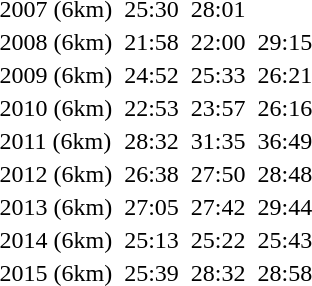<table>
<tr>
<td>2007 (6km)</td>
<td></td>
<td>25:30</td>
<td></td>
<td>28:01</td>
<td></td>
<td></td>
</tr>
<tr>
<td>2008 (6km)</td>
<td></td>
<td>21:58</td>
<td></td>
<td>22:00</td>
<td></td>
<td>29:15</td>
</tr>
<tr>
<td>2009 (6km)</td>
<td></td>
<td>24:52</td>
<td></td>
<td>25:33</td>
<td></td>
<td>26:21</td>
</tr>
<tr>
<td>2010 (6km)</td>
<td></td>
<td>22:53</td>
<td></td>
<td>23:57</td>
<td></td>
<td>26:16</td>
</tr>
<tr>
<td>2011 (6km)</td>
<td></td>
<td>28:32</td>
<td></td>
<td>31:35</td>
<td></td>
<td>36:49</td>
</tr>
<tr>
<td>2012 (6km)</td>
<td></td>
<td>26:38</td>
<td></td>
<td>27:50</td>
<td></td>
<td>28:48</td>
</tr>
<tr>
<td>2013 (6km)</td>
<td></td>
<td>27:05</td>
<td></td>
<td>27:42</td>
<td></td>
<td>29:44</td>
</tr>
<tr>
<td>2014 (6km)</td>
<td></td>
<td>25:13</td>
<td></td>
<td>25:22</td>
<td></td>
<td>25:43</td>
</tr>
<tr>
<td>2015 (6km)</td>
<td></td>
<td>25:39</td>
<td></td>
<td>28:32</td>
<td></td>
<td>28:58</td>
</tr>
</table>
